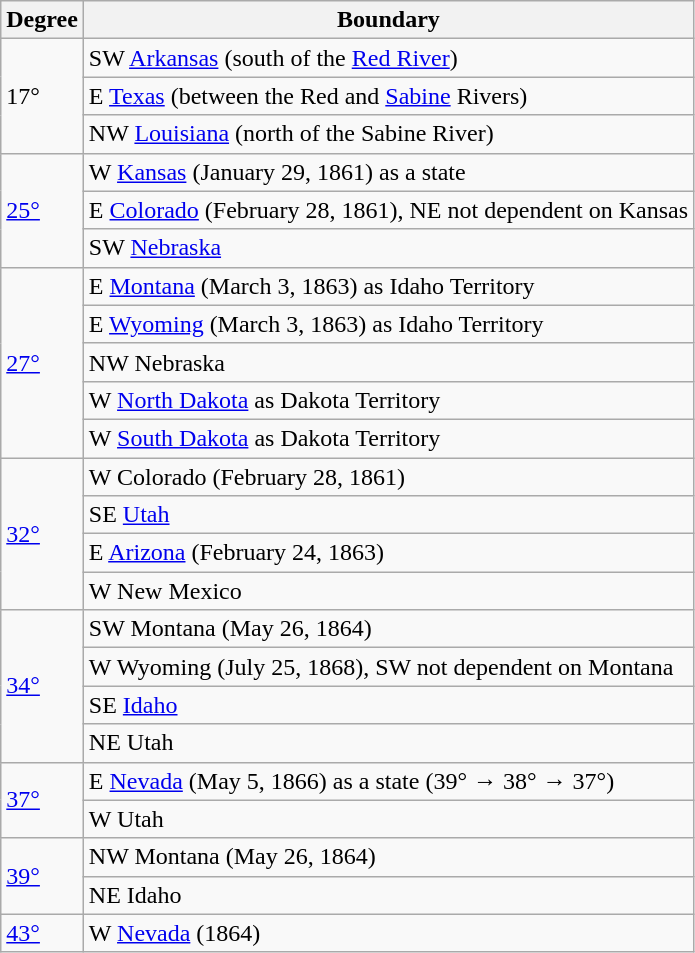<table class = wikitable>
<tr>
<th>Degree</th>
<th>Boundary</th>
</tr>
<tr>
<td rowspan=3>17°</td>
<td>SW <a href='#'>Arkansas</a> (south of the <a href='#'>Red River</a>)</td>
</tr>
<tr>
<td>E <a href='#'>Texas</a> (between the Red and <a href='#'>Sabine</a> Rivers)</td>
</tr>
<tr>
<td>NW <a href='#'>Louisiana</a> (north of the Sabine River)</td>
</tr>
<tr>
<td rowspan=3><a href='#'>25°</a></td>
<td>W <a href='#'>Kansas</a> (January 29, 1861) as a state</td>
</tr>
<tr>
<td>E <a href='#'>Colorado</a> (February 28, 1861), NE not dependent on Kansas</td>
</tr>
<tr>
<td>SW <a href='#'>Nebraska</a></td>
</tr>
<tr>
<td rowspan=5><a href='#'>27°</a></td>
<td>E <a href='#'>Montana</a> (March 3, 1863) as Idaho Territory</td>
</tr>
<tr>
<td>E <a href='#'>Wyoming</a> (March 3, 1863) as Idaho Territory</td>
</tr>
<tr>
<td>NW Nebraska</td>
</tr>
<tr>
<td>W <a href='#'>North Dakota</a> as Dakota Territory</td>
</tr>
<tr>
<td>W <a href='#'>South Dakota</a> as Dakota Territory</td>
</tr>
<tr>
<td rowspan=4><a href='#'>32°</a></td>
<td>W Colorado (February 28, 1861)</td>
</tr>
<tr>
<td>SE <a href='#'>Utah</a></td>
</tr>
<tr>
<td>E <a href='#'>Arizona</a> (February 24, 1863)</td>
</tr>
<tr>
<td>W New Mexico</td>
</tr>
<tr>
<td rowspan=4><a href='#'>34°</a></td>
<td>SW Montana (May 26, 1864)</td>
</tr>
<tr>
<td>W Wyoming (July 25, 1868), SW not dependent on Montana</td>
</tr>
<tr>
<td>SE <a href='#'>Idaho</a></td>
</tr>
<tr>
<td>NE Utah</td>
</tr>
<tr>
<td rowspan=2><a href='#'>37°</a></td>
<td>E <a href='#'>Nevada</a> (May 5, 1866) as a state (39° → 38° → 37°)</td>
</tr>
<tr>
<td>W Utah</td>
</tr>
<tr>
<td rowspan=2><a href='#'>39°</a></td>
<td>NW Montana (May 26, 1864)</td>
</tr>
<tr>
<td>NE Idaho</td>
</tr>
<tr>
<td rowspan=1><a href='#'>43°</a></td>
<td>W <a href='#'>Nevada</a> (1864)</td>
</tr>
</table>
